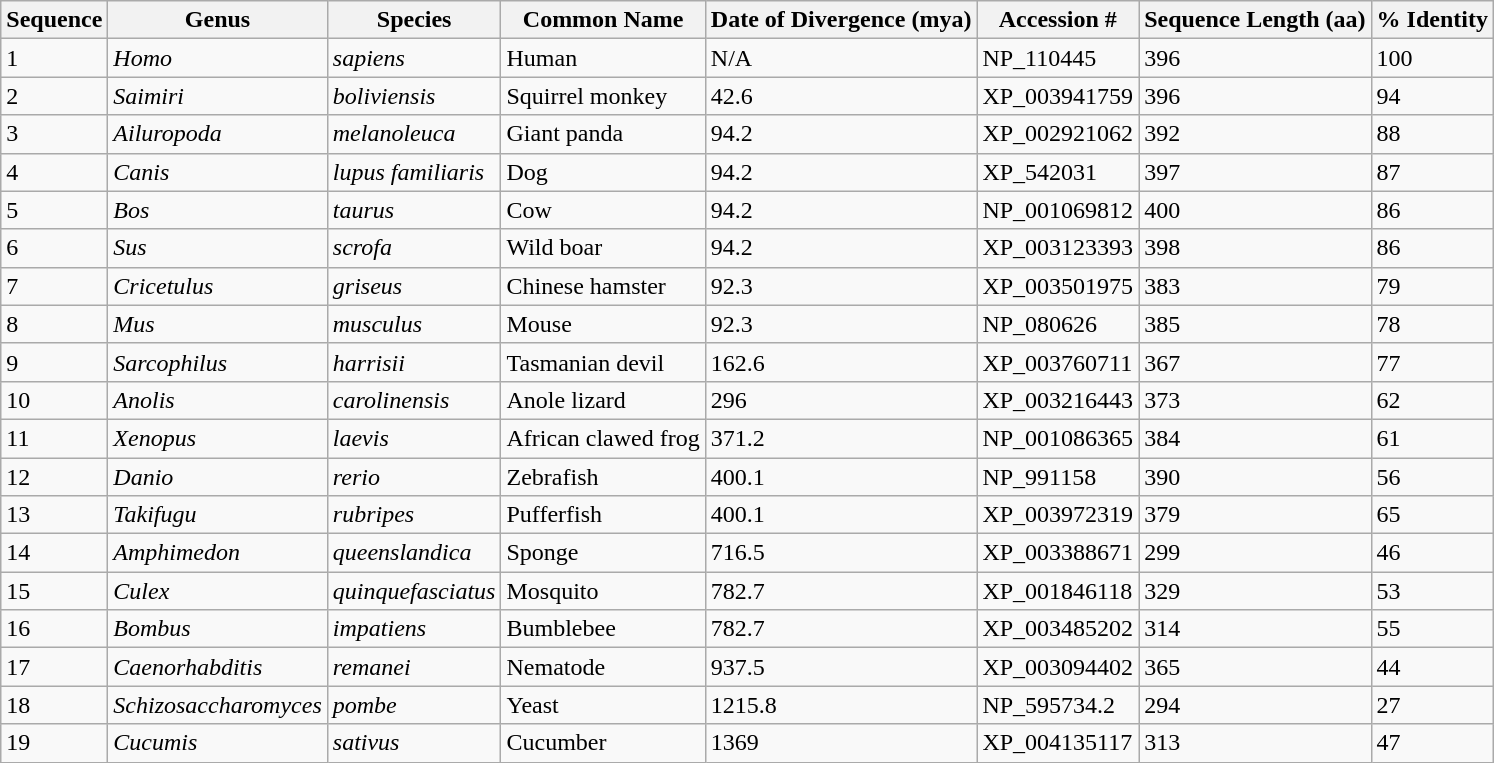<table class="wikitable sortable">
<tr>
<th>Sequence</th>
<th>Genus</th>
<th>Species</th>
<th>Common Name</th>
<th>Date of Divergence (mya)</th>
<th>Accession #</th>
<th>Sequence Length (aa)</th>
<th>% Identity</th>
</tr>
<tr>
<td>1</td>
<td><em>Homo</em></td>
<td><em>sapiens</em></td>
<td>Human</td>
<td>N/A</td>
<td>NP_110445</td>
<td>396</td>
<td>100</td>
</tr>
<tr>
<td>2</td>
<td><em>Saimiri</em></td>
<td><em>boliviensis</em></td>
<td>Squirrel monkey</td>
<td>42.6</td>
<td>XP_003941759</td>
<td>396</td>
<td>94</td>
</tr>
<tr>
<td>3</td>
<td><em>Ailuropoda</em></td>
<td><em>melanoleuca</em></td>
<td>Giant panda</td>
<td>94.2</td>
<td>XP_002921062</td>
<td>392</td>
<td>88</td>
</tr>
<tr>
<td>4</td>
<td><em>Canis</em></td>
<td><em>lupus familiaris</em></td>
<td>Dog</td>
<td>94.2</td>
<td>XP_542031</td>
<td>397</td>
<td>87</td>
</tr>
<tr>
<td>5</td>
<td><em>Bos</em></td>
<td><em>taurus</em></td>
<td>Cow</td>
<td>94.2</td>
<td>NP_001069812</td>
<td>400</td>
<td>86</td>
</tr>
<tr>
<td>6</td>
<td><em>Sus</em></td>
<td><em>scrofa</em></td>
<td>Wild boar</td>
<td>94.2</td>
<td>XP_003123393</td>
<td>398</td>
<td>86</td>
</tr>
<tr>
<td>7</td>
<td><em>Cricetulus</em></td>
<td><em>griseus</em></td>
<td>Chinese hamster</td>
<td>92.3</td>
<td>XP_003501975</td>
<td>383</td>
<td>79</td>
</tr>
<tr>
<td>8</td>
<td><em>Mus</em></td>
<td><em>musculus</em></td>
<td>Mouse</td>
<td>92.3</td>
<td>NP_080626</td>
<td>385</td>
<td>78</td>
</tr>
<tr>
<td>9</td>
<td><em>Sarcophilus</em></td>
<td><em>harrisii</em></td>
<td>Tasmanian devil</td>
<td>162.6</td>
<td>XP_003760711</td>
<td>367</td>
<td>77</td>
</tr>
<tr>
<td>10</td>
<td><em>Anolis</em></td>
<td><em>carolinensis</em></td>
<td>Anole lizard</td>
<td>296</td>
<td>XP_003216443</td>
<td>373</td>
<td>62</td>
</tr>
<tr>
<td>11</td>
<td><em>Xenopus</em></td>
<td><em>laevis</em></td>
<td>African clawed frog</td>
<td>371.2</td>
<td>NP_001086365</td>
<td>384</td>
<td>61</td>
</tr>
<tr>
<td>12</td>
<td><em>Danio</em></td>
<td><em>rerio</em></td>
<td>Zebrafish</td>
<td>400.1</td>
<td>NP_991158</td>
<td>390</td>
<td>56</td>
</tr>
<tr>
<td>13</td>
<td><em>Takifugu</em></td>
<td><em>rubripes</em></td>
<td>Pufferfish</td>
<td>400.1</td>
<td>XP_003972319</td>
<td>379</td>
<td>65</td>
</tr>
<tr>
<td>14</td>
<td><em>Amphimedon</em></td>
<td><em>queenslandica</em></td>
<td>Sponge</td>
<td>716.5</td>
<td>XP_003388671</td>
<td>299</td>
<td>46</td>
</tr>
<tr>
<td>15</td>
<td><em>Culex</em></td>
<td><em>quinquefasciatus</em></td>
<td>Mosquito</td>
<td>782.7</td>
<td>XP_001846118</td>
<td>329</td>
<td>53</td>
</tr>
<tr>
<td>16</td>
<td><em>Bombus</em></td>
<td><em>impatiens</em></td>
<td>Bumblebee</td>
<td>782.7</td>
<td>XP_003485202</td>
<td>314</td>
<td>55</td>
</tr>
<tr>
<td>17</td>
<td><em>Caenorhabditis</em></td>
<td><em>remanei</em></td>
<td>Nematode</td>
<td>937.5</td>
<td>XP_003094402</td>
<td>365</td>
<td>44</td>
</tr>
<tr>
<td>18</td>
<td><em>Schizosaccharomyces</em></td>
<td><em>pombe</em></td>
<td>Yeast</td>
<td>1215.8</td>
<td>NP_595734.2</td>
<td>294</td>
<td>27</td>
</tr>
<tr>
<td>19</td>
<td><em>Cucumis</em></td>
<td><em>sativus</em></td>
<td>Cucumber</td>
<td>1369</td>
<td>XP_004135117</td>
<td>313</td>
<td>47</td>
</tr>
</table>
